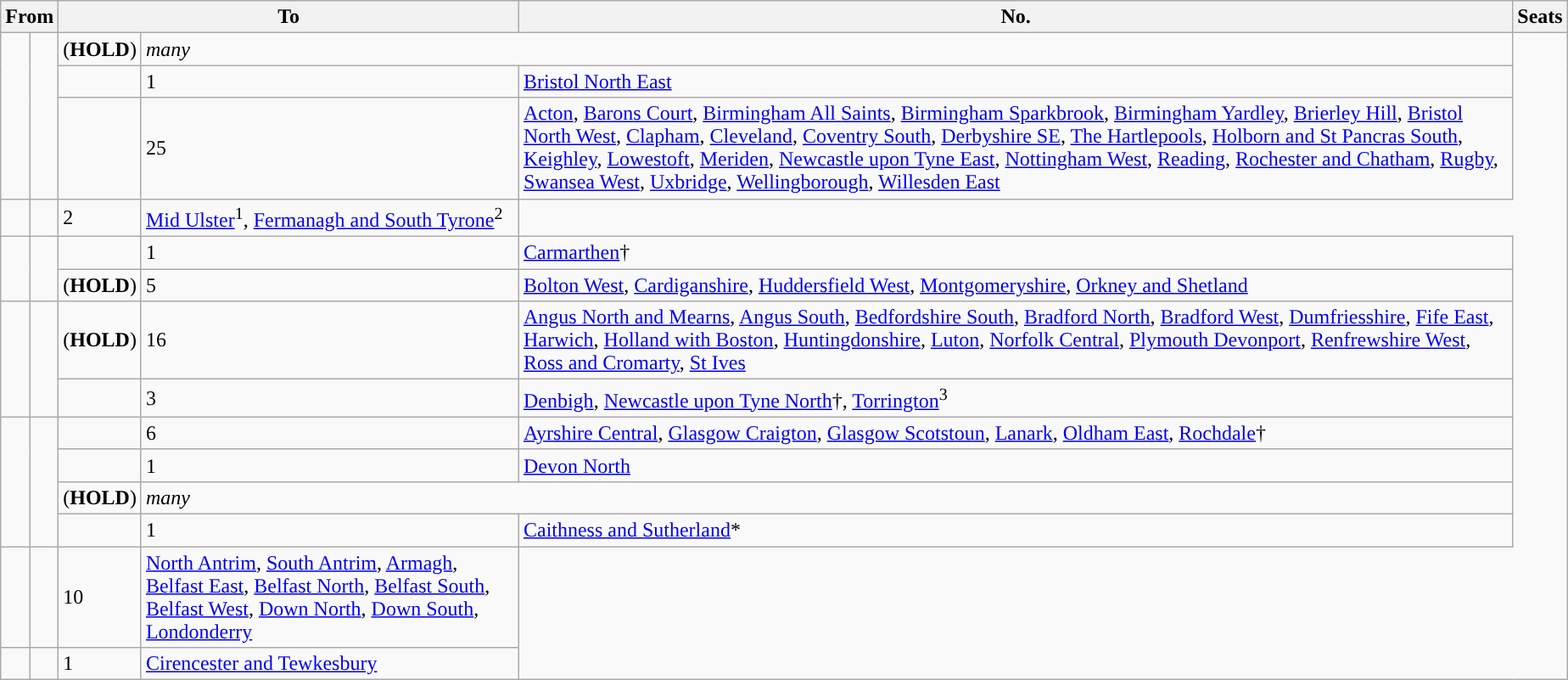<table class="wikitable sortable" style="margin:1em">
<tr>
<th colspan=2>From</th>
<th colspan=2>To</th>
<th>No.</th>
<th class=unsortable>Seats</th>
</tr>
<tr>
<td rowspan=3 style="color:inherit;background:"></td>
<td rowspan=3></td>
<td> (<strong>HOLD</strong>)</td>
<td colspan=2><em>many</em></td>
</tr>
<tr>
<td></td>
<td>1</td>
<td><a href='#'>Bristol North East</a></td>
</tr>
<tr>
<td></td>
<td>25</td>
<td><a href='#'>Acton</a>, <a href='#'>Barons Court</a>, <a href='#'>Birmingham All Saints</a>, <a href='#'>Birmingham Sparkbrook</a>, <a href='#'>Birmingham Yardley</a>, <a href='#'>Brierley Hill</a>, <a href='#'>Bristol North West</a>, <a href='#'>Clapham</a>, <a href='#'>Cleveland</a>, <a href='#'>Coventry South</a>, <a href='#'>Derbyshire SE</a>, <a href='#'>The Hartlepools</a>, <a href='#'>Holborn and St Pancras South</a>, <a href='#'>Keighley</a>, <a href='#'>Lowestoft</a>, <a href='#'>Meriden</a>, <a href='#'>Newcastle upon Tyne East</a>, <a href='#'>Nottingham West</a>, <a href='#'>Reading</a>, <a href='#'>Rochester and Chatham</a>, <a href='#'>Rugby</a>, <a href='#'>Swansea West</a>, <a href='#'>Uxbridge</a>, <a href='#'>Wellingborough</a>, <a href='#'>Willesden East</a></td>
</tr>
<tr>
<td></td>
<td></td>
<td>2</td>
<td><a href='#'>Mid Ulster</a><sup>1</sup>, <a href='#'>Fermanagh and South Tyrone</a><sup>2</sup></td>
</tr>
<tr>
<td rowspan=2 style="color:inherit;background:"></td>
<td rowspan=2></td>
<td></td>
<td>1</td>
<td><a href='#'>Carmarthen</a>†</td>
</tr>
<tr>
<td> (<strong>HOLD</strong>)</td>
<td>5</td>
<td><a href='#'>Bolton West</a>, <a href='#'>Cardiganshire</a>, <a href='#'>Huddersfield West</a>, <a href='#'>Montgomeryshire</a>, <a href='#'>Orkney and Shetland</a></td>
</tr>
<tr>
<td rowspan=2 style="color:inherit;background:"></td>
<td rowspan=2></td>
<td> (<strong>HOLD</strong>)</td>
<td>16</td>
<td><a href='#'>Angus North and Mearns</a>, <a href='#'>Angus South</a>, <a href='#'>Bedfordshire South</a>, <a href='#'>Bradford North</a>, <a href='#'>Bradford West</a>, <a href='#'>Dumfriesshire</a>, <a href='#'>Fife East</a>, <a href='#'>Harwich</a>, <a href='#'>Holland with Boston</a>, <a href='#'>Huntingdonshire</a>, <a href='#'>Luton</a>, <a href='#'>Norfolk Central</a>, <a href='#'>Plymouth Devonport</a>, <a href='#'>Renfrewshire West</a>, <a href='#'>Ross and Cromarty</a>, <a href='#'>St Ives</a></td>
</tr>
<tr>
<td></td>
<td>3</td>
<td><a href='#'>Denbigh</a>, <a href='#'>Newcastle upon Tyne North</a>†, <a href='#'>Torrington</a><sup>3</sup></td>
</tr>
<tr>
<td rowspan=4 style="color:inherit;background:"></td>
<td rowspan=4></td>
<td></td>
<td>6</td>
<td><a href='#'>Ayrshire Central</a>, <a href='#'>Glasgow Craigton</a>, <a href='#'>Glasgow Scotstoun</a>, <a href='#'>Lanark</a>, <a href='#'>Oldham East</a>, <a href='#'>Rochdale</a>†</td>
</tr>
<tr>
<td></td>
<td>1</td>
<td><a href='#'>Devon North</a></td>
</tr>
<tr>
<td> (<strong>HOLD</strong>)</td>
<td colspan=2><em>many</em></td>
</tr>
<tr>
<td></td>
<td>1</td>
<td><a href='#'>Caithness and Sutherland</a>*</td>
</tr>
<tr>
<td></td>
<td></td>
<td>10</td>
<td><a href='#'>North Antrim</a>, <a href='#'>South Antrim</a>, <a href='#'>Armagh</a>, <a href='#'>Belfast East</a>, <a href='#'>Belfast North</a>, <a href='#'>Belfast South</a>, <a href='#'>Belfast West</a>, <a href='#'>Down North</a>, <a href='#'>Down South</a>, <a href='#'>Londonderry</a></td>
</tr>
<tr>
<td></td>
<td></td>
<td>1</td>
<td><a href='#'>Cirencester and Tewkesbury</a></td>
</tr>
</table>
